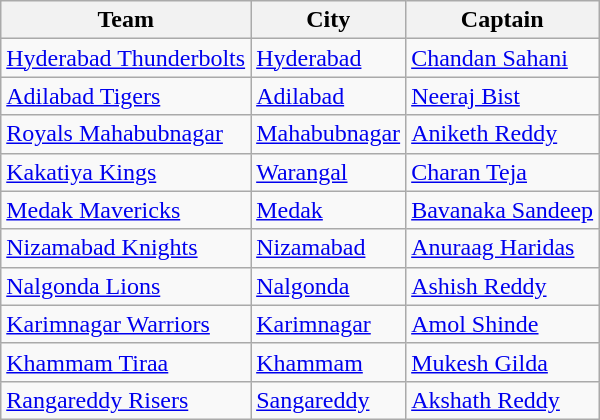<table class="wikitable sortable">
<tr>
<th><strong>Team</strong></th>
<th><strong>City</strong></th>
<th><strong>Captain</strong></th>
</tr>
<tr>
<td><a href='#'>Hyderabad Thunderbolts</a></td>
<td><a href='#'>Hyderabad</a></td>
<td><a href='#'>Chandan Sahani</a></td>
</tr>
<tr>
<td><a href='#'>Adilabad Tigers</a></td>
<td><a href='#'>Adilabad</a></td>
<td><a href='#'>Neeraj Bist</a></td>
</tr>
<tr>
<td><a href='#'>Royals Mahabubnagar</a></td>
<td><a href='#'>Mahabubnagar</a></td>
<td><a href='#'>Aniketh Reddy</a></td>
</tr>
<tr>
<td><a href='#'>Kakatiya Kings</a></td>
<td><a href='#'>Warangal</a></td>
<td><a href='#'>Charan Teja</a></td>
</tr>
<tr>
<td><a href='#'>Medak Mavericks</a></td>
<td><a href='#'>Medak</a></td>
<td><a href='#'>Bavanaka Sandeep</a></td>
</tr>
<tr>
<td><a href='#'>Nizamabad Knights</a></td>
<td><a href='#'>Nizamabad</a></td>
<td><a href='#'>Anuraag Haridas</a></td>
</tr>
<tr>
<td><a href='#'>Nalgonda Lions</a></td>
<td><a href='#'>Nalgonda</a></td>
<td><a href='#'>Ashish Reddy</a></td>
</tr>
<tr>
<td><a href='#'>Karimnagar Warriors</a></td>
<td><a href='#'>Karimnagar</a></td>
<td><a href='#'>Amol Shinde</a></td>
</tr>
<tr>
<td><a href='#'>Khammam Tiraa</a></td>
<td><a href='#'>Khammam</a></td>
<td><a href='#'>Mukesh Gilda</a></td>
</tr>
<tr>
<td><a href='#'>Rangareddy Risers</a></td>
<td><a href='#'>Sangareddy</a></td>
<td><a href='#'>Akshath Reddy</a></td>
</tr>
</table>
